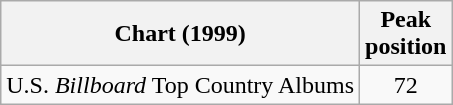<table class="wikitable">
<tr>
<th>Chart (1999)</th>
<th>Peak<br>position</th>
</tr>
<tr>
<td>U.S. <em>Billboard</em> Top Country Albums</td>
<td align="center">72</td>
</tr>
</table>
